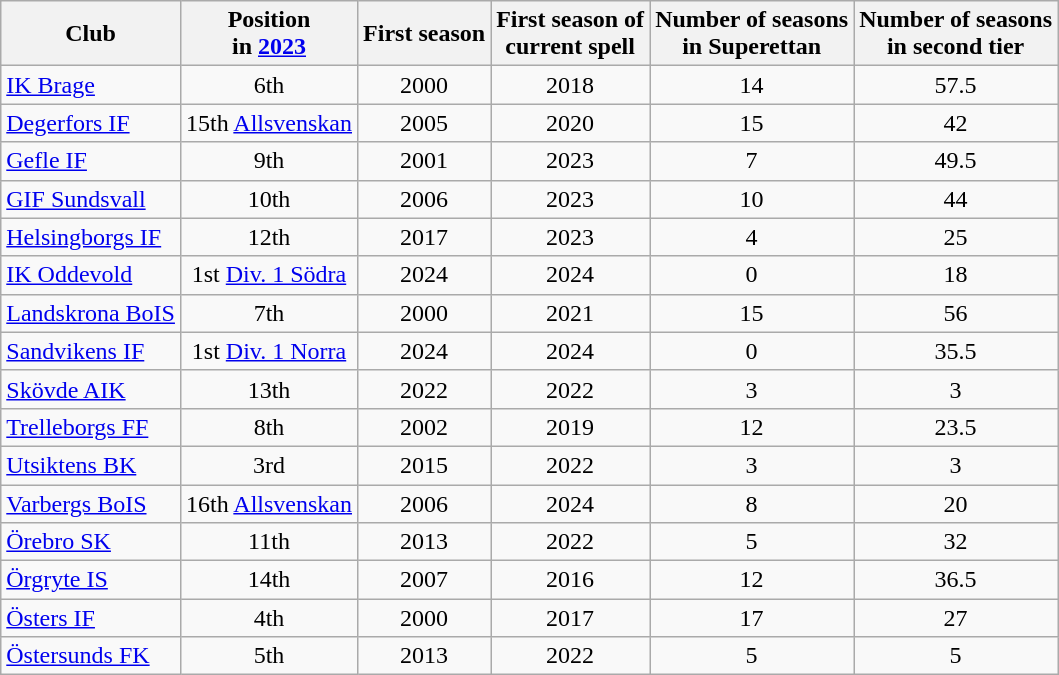<table class="wikitable sortable"  style="text-align:center">
<tr>
<th>Club</th>
<th>Position<br>in <a href='#'>2023</a></th>
<th>First season</th>
<th>First season of<br>current spell</th>
<th>Number of seasons<br>in Superettan</th>
<th>Number of seasons<br>in second tier</th>
</tr>
<tr>
<td align=left><a href='#'>IK Brage</a></td>
<td>6th</td>
<td>2000</td>
<td>2018</td>
<td>14</td>
<td>57.5</td>
</tr>
<tr>
<td align=left><a href='#'>Degerfors IF</a></td>
<td>15th <a href='#'>Allsvenskan</a></td>
<td>2005</td>
<td>2020</td>
<td>15</td>
<td>42</td>
</tr>
<tr>
<td align=left><a href='#'>Gefle IF</a></td>
<td>9th</td>
<td>2001</td>
<td>2023</td>
<td>7</td>
<td>49.5</td>
</tr>
<tr>
<td align=left><a href='#'>GIF Sundsvall</a></td>
<td>10th</td>
<td>2006</td>
<td>2023</td>
<td>10</td>
<td>44</td>
</tr>
<tr>
<td align=left><a href='#'>Helsingborgs IF</a></td>
<td>12th</td>
<td>2017</td>
<td>2023</td>
<td>4</td>
<td>25</td>
</tr>
<tr>
<td align=left><a href='#'>IK Oddevold</a></td>
<td>1st <a href='#'>Div. 1 Södra</a></td>
<td>2024</td>
<td>2024</td>
<td>0</td>
<td>18</td>
</tr>
<tr>
<td align=left><a href='#'>Landskrona BoIS</a></td>
<td>7th</td>
<td>2000</td>
<td>2021</td>
<td>15</td>
<td>56</td>
</tr>
<tr>
<td align=left><a href='#'>Sandvikens IF</a></td>
<td>1st <a href='#'>Div. 1 Norra</a></td>
<td>2024</td>
<td>2024</td>
<td>0</td>
<td>35.5</td>
</tr>
<tr>
<td align=left><a href='#'>Skövde AIK</a></td>
<td>13th</td>
<td>2022</td>
<td>2022</td>
<td>3</td>
<td>3</td>
</tr>
<tr>
<td align=left><a href='#'>Trelleborgs FF</a></td>
<td>8th</td>
<td>2002</td>
<td>2019</td>
<td>12</td>
<td>23.5</td>
</tr>
<tr>
<td align=left><a href='#'>Utsiktens BK</a></td>
<td>3rd</td>
<td>2015</td>
<td>2022</td>
<td>3</td>
<td>3</td>
</tr>
<tr>
<td align=left><a href='#'>Varbergs BoIS</a></td>
<td>16th <a href='#'>Allsvenskan</a></td>
<td>2006</td>
<td>2024</td>
<td>8</td>
<td>20</td>
</tr>
<tr>
<td align=left><a href='#'>Örebro SK</a></td>
<td>11th</td>
<td>2013</td>
<td>2022</td>
<td>5</td>
<td>32</td>
</tr>
<tr>
<td align=left><a href='#'>Örgryte IS</a></td>
<td>14th</td>
<td>2007</td>
<td>2016</td>
<td>12</td>
<td>36.5</td>
</tr>
<tr>
<td align=left><a href='#'>Östers IF</a></td>
<td>4th</td>
<td>2000</td>
<td>2017</td>
<td>17</td>
<td>27</td>
</tr>
<tr>
<td align=left><a href='#'>Östersunds FK</a></td>
<td>5th</td>
<td>2013</td>
<td>2022</td>
<td>5</td>
<td>5</td>
</tr>
</table>
